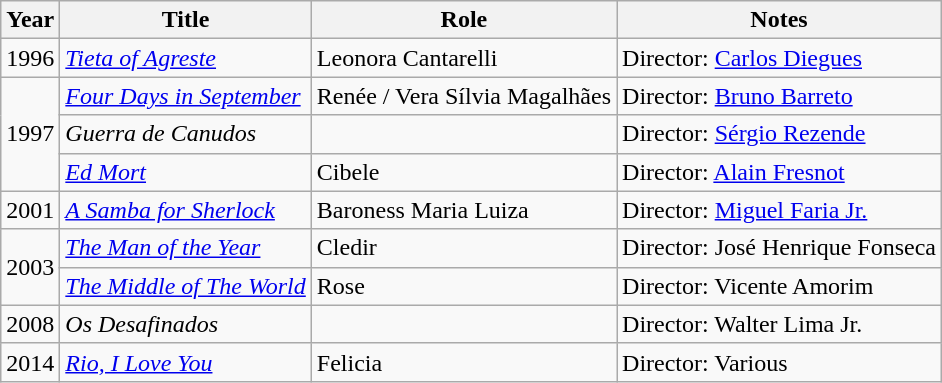<table class="wikitable plainrowheaders">
<tr>
<th>Year</th>
<th>Title</th>
<th>Role</th>
<th>Notes</th>
</tr>
<tr>
<td>1996</td>
<td><em><a href='#'>Tieta of Agreste</a></em></td>
<td>Leonora Cantarelli</td>
<td>Director: <a href='#'>Carlos Diegues</a></td>
</tr>
<tr>
<td rowspan="3">1997</td>
<td><em><a href='#'>Four Days in September</a></em></td>
<td>Renée / Vera Sílvia Magalhães</td>
<td>Director: <a href='#'>Bruno Barreto</a></td>
</tr>
<tr>
<td><em>Guerra de Canudos</em></td>
<td></td>
<td>Director: <a href='#'>Sérgio Rezende</a></td>
</tr>
<tr>
<td><em><a href='#'>Ed Mort</a></em></td>
<td>Cibele</td>
<td>Director: <a href='#'>Alain Fresnot</a></td>
</tr>
<tr>
<td>2001</td>
<td><em><a href='#'>A Samba for Sherlock</a></em></td>
<td>Baroness Maria Luiza</td>
<td>Director: <a href='#'>Miguel Faria Jr.</a></td>
</tr>
<tr>
<td rowspan="2">2003</td>
<td><em><a href='#'>The Man of the Year</a></em></td>
<td>Cledir</td>
<td>Director: José Henrique Fonseca</td>
</tr>
<tr>
<td><em><a href='#'>The Middle of The World</a></em></td>
<td>Rose</td>
<td>Director: Vicente Amorim</td>
</tr>
<tr>
<td>2008</td>
<td><em>Os Desafinados</em></td>
<td></td>
<td>Director: Walter Lima Jr.</td>
</tr>
<tr>
<td>2014</td>
<td><em><a href='#'>Rio, I Love You</a></em></td>
<td>Felicia</td>
<td>Director: Various</td>
</tr>
</table>
